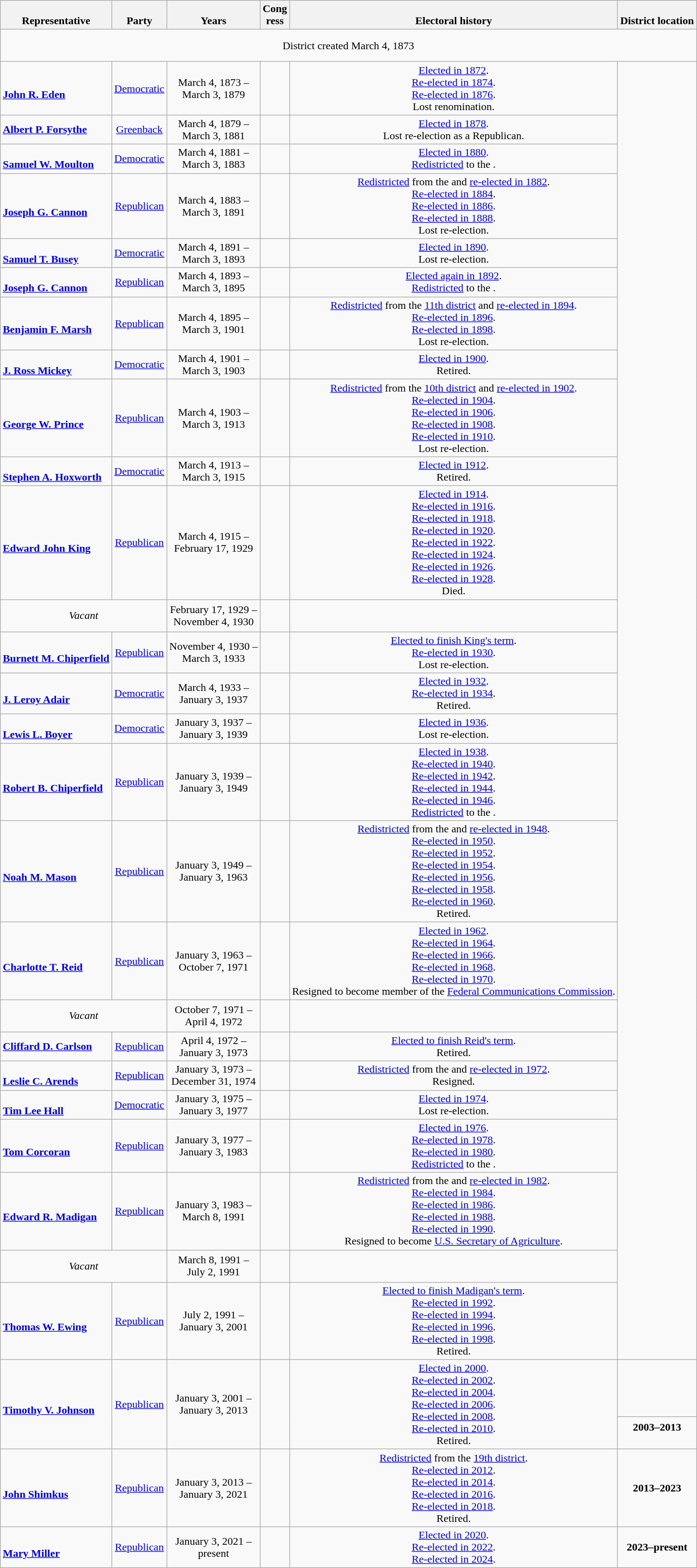<table class=wikitable style="text-align:center">
<tr valign=bottom>
<th>Representative</th>
<th>Party</th>
<th>Years</th>
<th>Cong<br>ress</th>
<th>Electoral history</th>
<th>District location</th>
</tr>
<tr style="height:3em">
<td colspan=6>District created March 4, 1873</td>
</tr>
<tr>
<td align="left" nowrap="nowrap"><br><strong><a href='#'>John R. Eden</a></strong><br></td>
<td><a href='#'>Democratic</a></td>
<td nowrap="nowrap">March 4, 1873 –<br>March 3, 1879</td>
<td></td>
<td><a href='#'>Elected in 1872</a>.<br><a href='#'>Re-elected in 1874</a>.<br><a href='#'>Re-elected in 1876</a>.<br>Lost renomination.</td>
</tr>
<tr>
<td align="left" nowrap="nowrap"><strong><a href='#'>Albert P. Forsythe</a></strong><br></td>
<td><a href='#'>Greenback</a></td>
<td nowrap="nowrap">March 4, 1879 –<br>March 3, 1881</td>
<td></td>
<td><a href='#'>Elected in 1878</a>.<br>Lost re-election as a Republican.</td>
</tr>
<tr>
<td align="left" nowrap="nowrap"><br><strong><a href='#'>Samuel W. Moulton</a></strong><br></td>
<td><a href='#'>Democratic</a></td>
<td nowrap="nowrap">March 4, 1881 –<br>March 3, 1883</td>
<td></td>
<td><a href='#'>Elected in 1880</a>.<br><a href='#'>Redistricted</a> to the .</td>
</tr>
<tr>
<td align="left" nowrap="nowrap"><br><a href='#'><strong>Joseph G. Cannon</strong></a><br></td>
<td><a href='#'>Republican</a></td>
<td nowrap="nowrap">March 4, 1883 –<br>March 3, 1891</td>
<td></td>
<td><a href='#'>Redistricted</a> from the  and <a href='#'>re-elected in 1882</a>.<br><a href='#'>Re-elected in 1884</a>.<br><a href='#'>Re-elected in 1886</a>.<br> <a href='#'>Re-elected in 1888</a>.<br>Lost re-election.</td>
</tr>
<tr>
<td align="left" nowrap="nowrap"><br><strong><a href='#'>Samuel T. Busey</a></strong><br></td>
<td><a href='#'>Democratic</a></td>
<td nowrap="nowrap">March 4, 1891 –<br>March 3, 1893</td>
<td></td>
<td><a href='#'>Elected in 1890</a>.<br>Lost re-election.</td>
</tr>
<tr>
<td align="left" nowrap="nowrap"><br><a href='#'><strong>Joseph G. Cannon</strong></a><br></td>
<td><a href='#'>Republican</a></td>
<td nowrap="nowrap">March 4, 1893 –<br>March 3, 1895</td>
<td></td>
<td><a href='#'>Elected again in 1892</a>.<br><a href='#'>Redistricted</a> to the .</td>
</tr>
<tr>
<td align="left" nowrap="nowrap"><br><strong><a href='#'>Benjamin F. Marsh</a></strong><br></td>
<td><a href='#'>Republican</a></td>
<td nowrap="nowrap">March 4, 1895 –<br>March 3, 1901</td>
<td></td>
<td><a href='#'>Redistricted</a> from the <a href='#'>11th district</a> and <a href='#'>re-elected in 1894</a>.<br><a href='#'>Re-elected in 1896</a>.<br><a href='#'>Re-elected in 1898</a>.<br>Lost re-election.</td>
</tr>
<tr>
<td align="left" nowrap="nowrap"><br><strong><a href='#'>J. Ross Mickey</a></strong><br></td>
<td><a href='#'>Democratic</a></td>
<td nowrap="nowrap">March 4, 1901 –<br>March 3, 1903</td>
<td></td>
<td><a href='#'>Elected in 1900</a>.<br>Retired.</td>
</tr>
<tr>
<td align="left" nowrap="nowrap"><br><strong><a href='#'>George W. Prince</a></strong><br></td>
<td><a href='#'>Republican</a></td>
<td nowrap="nowrap">March 4, 1903 –<br>March 3, 1913</td>
<td></td>
<td><a href='#'>Redistricted</a> from the <a href='#'>10th district</a> and <a href='#'>re-elected in 1902</a>.<br><a href='#'>Re-elected in 1904</a>.<br><a href='#'>Re-elected in 1906</a>.<br><a href='#'>Re-elected in 1908</a>.<br><a href='#'>Re-elected in 1910</a>.<br>Lost re-election.</td>
</tr>
<tr>
<td align="left" nowrap="nowrap"><br><strong><a href='#'>Stephen A. Hoxworth</a></strong><br></td>
<td><a href='#'>Democratic</a></td>
<td nowrap="nowrap">March 4, 1913 –<br>March 3, 1915</td>
<td></td>
<td><a href='#'>Elected in 1912</a>.<br>Retired.</td>
</tr>
<tr>
<td align="left" nowrap="nowrap"><br><strong><a href='#'>Edward John King</a></strong><br></td>
<td><a href='#'>Republican</a></td>
<td nowrap="nowrap">March 4, 1915 –<br>February 17, 1929</td>
<td></td>
<td><a href='#'>Elected in 1914</a>.<br><a href='#'>Re-elected in 1916</a>.<br><a href='#'>Re-elected in 1918</a>.<br><a href='#'>Re-elected in 1920</a>.<br><a href='#'>Re-elected in 1922</a>.<br><a href='#'>Re-elected in 1924</a>.<br><a href='#'>Re-elected in 1926</a>.<br><a href='#'>Re-elected in 1928</a>.<br>Died.</td>
</tr>
<tr style="height:3em">
<td colspan=2><em>Vacant</em></td>
<td nowrap="nowrap">February 17, 1929 –<br>November 4, 1930</td>
<td></td>
<td></td>
</tr>
<tr>
<td align="left" nowrap="nowrap"><br><strong><a href='#'>Burnett M. Chiperfield</a></strong><br></td>
<td><a href='#'>Republican</a></td>
<td nowrap="nowrap">November 4, 1930 –<br>March 3, 1933</td>
<td></td>
<td><a href='#'>Elected to finish King's term</a>.<br><a href='#'>Re-elected in 1930</a>.<br>Lost re-election.</td>
</tr>
<tr>
<td align="left" nowrap="nowrap"><br><strong><a href='#'>J. Leroy Adair</a></strong><br></td>
<td><a href='#'>Democratic</a></td>
<td nowrap="nowrap">March 4, 1933 –<br>January 3, 1937</td>
<td></td>
<td><a href='#'>Elected in 1932</a>.<br><a href='#'>Re-elected in 1934</a>.<br>Retired.</td>
</tr>
<tr>
<td align="left" nowrap="nowrap"><br><strong><a href='#'>Lewis L. Boyer</a></strong><br></td>
<td><a href='#'>Democratic</a></td>
<td nowrap="nowrap">January 3, 1937 –<br>January 3, 1939</td>
<td></td>
<td><a href='#'>Elected in 1936</a>.<br>Lost re-election.</td>
</tr>
<tr>
<td align="left" nowrap="nowrap"><br><strong><a href='#'>Robert B. Chiperfield</a></strong><br></td>
<td><a href='#'>Republican</a></td>
<td nowrap="nowrap">January 3, 1939 –<br>January 3, 1949</td>
<td></td>
<td><a href='#'>Elected in 1938</a>.<br><a href='#'>Re-elected in 1940</a>.<br><a href='#'>Re-elected in 1942</a>.<br><a href='#'>Re-elected in 1944</a>.<br><a href='#'>Re-elected in 1946</a>.<br><a href='#'>Redistricted</a> to the .</td>
</tr>
<tr>
<td align="left" nowrap="nowrap"><br><strong><a href='#'>Noah M. Mason</a></strong><br></td>
<td><a href='#'>Republican</a></td>
<td nowrap="nowrap">January 3, 1949 –<br>January 3, 1963</td>
<td></td>
<td><a href='#'>Redistricted</a> from the  and <a href='#'>re-elected in 1948</a>.<br><a href='#'>Re-elected in 1950</a>.<br><a href='#'>Re-elected in 1952</a>.<br><a href='#'>Re-elected in 1954</a>.<br><a href='#'>Re-elected in 1956</a>.<br><a href='#'>Re-elected in 1958</a>.<br><a href='#'>Re-elected in 1960</a>.<br>Retired.</td>
</tr>
<tr>
<td align="left" nowrap="nowrap"><br><a href='#'><strong>Charlotte T. Reid</strong></a><br></td>
<td><a href='#'>Republican</a></td>
<td nowrap="nowrap">January 3, 1963 –<br>October 7, 1971</td>
<td></td>
<td><a href='#'>Elected in 1962</a>.<br><a href='#'>Re-elected in 1964</a>.<br><a href='#'>Re-elected in 1966</a>.<br><a href='#'>Re-elected in 1968</a>.<br><a href='#'>Re-elected in 1970</a>.<br>Resigned to become member of the <a href='#'>Federal Communications Commission</a>.</td>
</tr>
<tr style="height:3em">
<td colspan=2><em>Vacant</em></td>
<td nowrap="nowrap">October 7, 1971 –<br>April 4, 1972</td>
<td></td>
<td></td>
</tr>
<tr>
<td align="left" nowrap="nowrap"><strong><a href='#'>Cliffard D. Carlson</a></strong><br></td>
<td><a href='#'>Republican</a></td>
<td nowrap="nowrap">April 4, 1972 –<br>January 3, 1973</td>
<td></td>
<td><a href='#'>Elected to finish Reid's term</a>.<br>Retired.</td>
</tr>
<tr>
<td align="left" nowrap="nowrap"><br><strong><a href='#'>Leslie C. Arends</a></strong><br></td>
<td><a href='#'>Republican</a></td>
<td nowrap="nowrap">January 3, 1973 –<br>December 31, 1974</td>
<td></td>
<td><a href='#'>Redistricted</a> from the  and <a href='#'>re-elected in 1972</a>.<br>Resigned.</td>
</tr>
<tr>
<td align="left" nowrap="nowrap"><br><strong><a href='#'>Tim Lee Hall</a></strong><br></td>
<td><a href='#'>Democratic</a></td>
<td nowrap="nowrap">January 3, 1975 –<br>January 3, 1977</td>
<td></td>
<td><a href='#'>Elected in 1974</a>.<br>Lost re-election.</td>
</tr>
<tr>
<td align="left" nowrap="nowrap"><br><a href='#'><strong>Tom Corcoran</strong></a><br></td>
<td><a href='#'>Republican</a></td>
<td nowrap="nowrap">January 3, 1977 –<br>January 3, 1983</td>
<td></td>
<td><a href='#'>Elected in 1976</a>.<br><a href='#'>Re-elected in 1978</a>.<br><a href='#'>Re-elected in 1980</a>.<br><a href='#'>Redistricted</a> to the .</td>
</tr>
<tr>
<td align="left" nowrap="nowrap"><br><a href='#'><strong>Edward R. Madigan</strong></a><br></td>
<td><a href='#'>Republican</a></td>
<td nowrap="nowrap">January 3, 1983 –<br>March 8, 1991</td>
<td></td>
<td><a href='#'>Redistricted</a> from the  and <a href='#'>re-elected in 1982</a>.<br><a href='#'>Re-elected in 1984</a>.<br><a href='#'>Re-elected in 1986</a>.<br><a href='#'>Re-elected in 1988</a>.<br><a href='#'>Re-elected in 1990</a>.<br>Resigned to become <a href='#'>U.S. Secretary of Agriculture</a>.</td>
</tr>
<tr style="height:3em">
<td colspan=2><em>Vacant</em></td>
<td nowrap="nowrap">March 8, 1991 –<br>July 2, 1991</td>
<td></td>
<td></td>
</tr>
<tr>
<td align="left" nowrap="nowrap"><br><strong><a href='#'>Thomas W. Ewing</a></strong><br></td>
<td><a href='#'>Republican</a></td>
<td nowrap="nowrap">July 2, 1991 –<br>January 3, 2001</td>
<td></td>
<td><a href='#'>Elected to finish Madigan's term</a>.<br><a href='#'>Re-elected in 1992</a>.<br><a href='#'>Re-elected in 1994</a>.<br><a href='#'>Re-elected in 1996</a>.<br><a href='#'>Re-elected in 1998</a>.<br>Retired.</td>
</tr>
<tr>
<td rowspan=2 align="left" nowrap="nowrap"><br><a href='#'><strong>Timothy V. Johnson</strong></a><br></td>
<td rowspan=2 ><a href='#'>Republican</a></td>
<td rowspan=2 nowrap="nowrap">January 3, 2001 –<br>January 3, 2013</td>
<td rowspan=2></td>
<td rowspan=2><a href='#'>Elected in 2000</a>.<br><a href='#'>Re-elected in 2002</a>.<br><a href='#'>Re-elected in 2004</a>.<br><a href='#'>Re-elected in 2006</a>.<br><a href='#'>Re-elected in 2008</a>.<br><a href='#'>Re-elected in 2010</a>.<br>Retired.</td>
<td></td>
</tr>
<tr style="height:3em">
<td><strong>2003–2013</strong><br><br></td>
</tr>
<tr>
<td align="left" nowrap="nowrap"><br><strong><a href='#'>John Shimkus</a></strong><br></td>
<td><a href='#'>Republican</a></td>
<td nowrap="nowrap">January 3, 2013 –<br>January 3, 2021</td>
<td></td>
<td><a href='#'>Redistricted</a> from the <a href='#'>19th district</a>.<br><a href='#'>Re-elected in 2012</a>.<br><a href='#'>Re-elected in 2014</a>.<br><a href='#'>Re-elected in 2016</a>.<br><a href='#'>Re-elected in 2018</a>.<br>Retired.</td>
<td rowspan=2><strong>2013–2023</strong><br></td>
</tr>
<tr>
<td rowspan=2 align="left" nowrap="nowrap"><br><a href='#'><strong>Mary Miller</strong></a><br></td>
<td rowspan=2 ><a href='#'>Republican</a></td>
<td rowspan=2 nowrap="nowrap">January 3, 2021 –<br>present</td>
<td rowspan=2></td>
<td rowspan=2><a href='#'>Elected in 2020</a>.<br><a href='#'>Re-elected in 2022</a>.<br><a href='#'>Re-elected in 2024</a>.</td>
</tr>
<tr style="height:3em">
<td><strong>2023–present</strong><br></td>
</tr>
</table>
